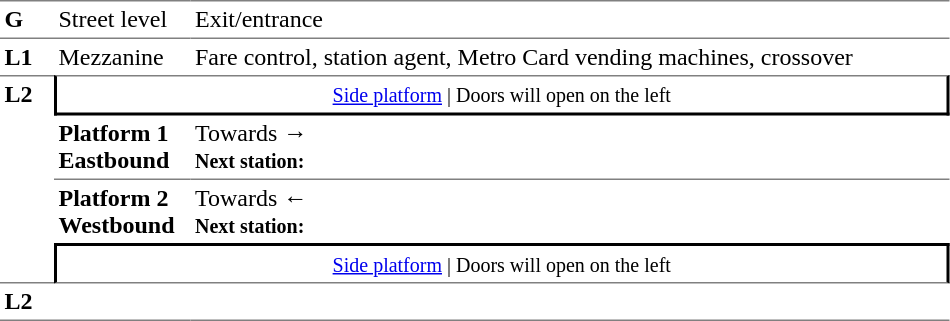<table table border=0 cellspacing=0 cellpadding=3>
<tr>
<td style="border-bottom:solid 1px gray;border-top:solid 1px gray;" width=30 valign=top><strong>G</strong></td>
<td style="border-top:solid 1px gray;border-bottom:solid 1px gray;" width=85 valign=top>Street level</td>
<td style="border-top:solid 1px gray;border-bottom:solid 1px gray;" width=500 valign=top>Exit/entrance</td>
</tr>
<tr>
<td valign=top><strong>L1</strong></td>
<td valign=top>Mezzanine</td>
<td valign=top>Fare control, station agent, Metro Card vending machines, crossover<br></td>
</tr>
<tr>
<td style="border-top:solid 1px gray;border-bottom:solid 1px gray;" width=30 rowspan=4 valign=top><strong>L2</strong></td>
<td style="border-top:solid 1px gray;border-right:solid 2px black;border-left:solid 2px black;border-bottom:solid 2px black;text-align:center;" colspan=2><small><a href='#'>Side platform</a> | Doors will open on the left </small></td>
</tr>
<tr>
<td style="border-bottom:solid 1px gray;" width=85><span><strong>Platform 1</strong><br><strong>Eastbound</strong></span></td>
<td style="border-bottom:solid 1px gray;" width=500>Towards → <br><small><strong>Next station:</strong> </small></td>
</tr>
<tr>
<td><span><strong>Platform 2 Westbound</strong></span></td>
<td>Towards ← <br><small><strong>Next station:</strong> </small></td>
</tr>
<tr>
<td style="border-top:solid 2px black;border-right:solid 2px black;border-left:solid 2px black;border-bottom:solid 1px gray;" colspan=2 align=center><small><a href='#'>Side platform</a> | Doors will open on the left </small></td>
</tr>
<tr>
<td style="border-bottom:solid 1px gray;" width=30 rowspan=2 valign=top><strong>L2</strong></td>
<td style="border-bottom:solid 1px gray;" width=85></td>
<td style="border-bottom:solid 1px gray;" width=500></td>
</tr>
<tr>
</tr>
</table>
